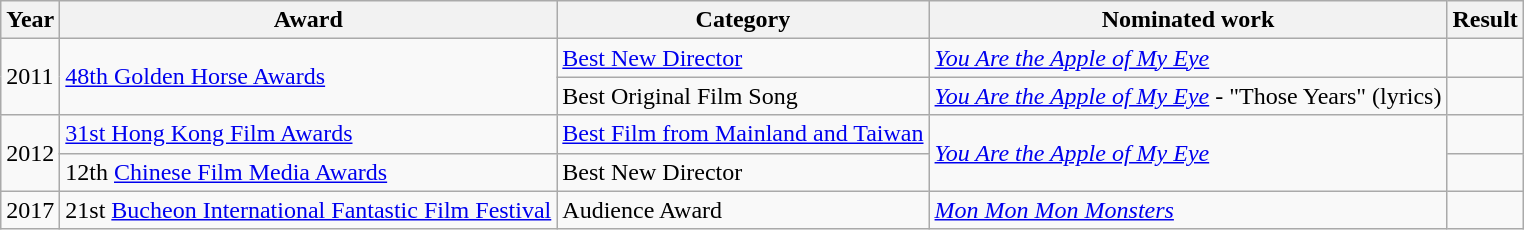<table class="wikitable sortable">
<tr>
<th>Year</th>
<th>Award</th>
<th>Category</th>
<th>Nominated work</th>
<th>Result</th>
</tr>
<tr>
<td rowspan=2>2011</td>
<td rowspan=2><a href='#'>48th Golden Horse Awards</a></td>
<td><a href='#'>Best New Director</a></td>
<td><em><a href='#'>You Are the Apple of My Eye</a></em></td>
<td></td>
</tr>
<tr>
<td>Best Original Film Song</td>
<td><em><a href='#'>You Are the Apple of My Eye</a></em> - "Those Years" (lyrics)</td>
<td></td>
</tr>
<tr>
<td rowspan=2>2012</td>
<td><a href='#'>31st Hong Kong Film Awards</a></td>
<td><a href='#'>Best Film from Mainland and Taiwan</a></td>
<td rowspan=2><em><a href='#'>You Are the Apple of My Eye</a></em></td>
<td></td>
</tr>
<tr>
<td>12th <a href='#'>Chinese Film Media Awards</a></td>
<td>Best New Director</td>
<td></td>
</tr>
<tr>
<td>2017</td>
<td>21st <a href='#'>Bucheon International Fantastic Film Festival</a></td>
<td>Audience Award</td>
<td><em><a href='#'>Mon Mon Mon Monsters</a></em></td>
<td></td>
</tr>
</table>
